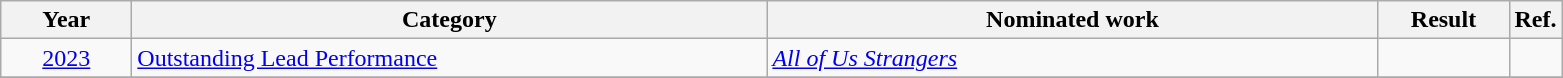<table class=wikitable>
<tr>
<th scope="col" style="width:5em;">Year</th>
<th scope="col" style="width:26em;">Category</th>
<th scope="col" style="width:25em;">Nominated work</th>
<th scope="col" style="width:5em;">Result</th>
<th>Ref.</th>
</tr>
<tr>
<td style="text-align:center;"><a href='#'>2023</a></td>
<td><a href='#'>Outstanding Lead Performance</a></td>
<td><em><a href='#'>All of Us Strangers</a></em></td>
<td></td>
<td></td>
</tr>
<tr>
</tr>
</table>
